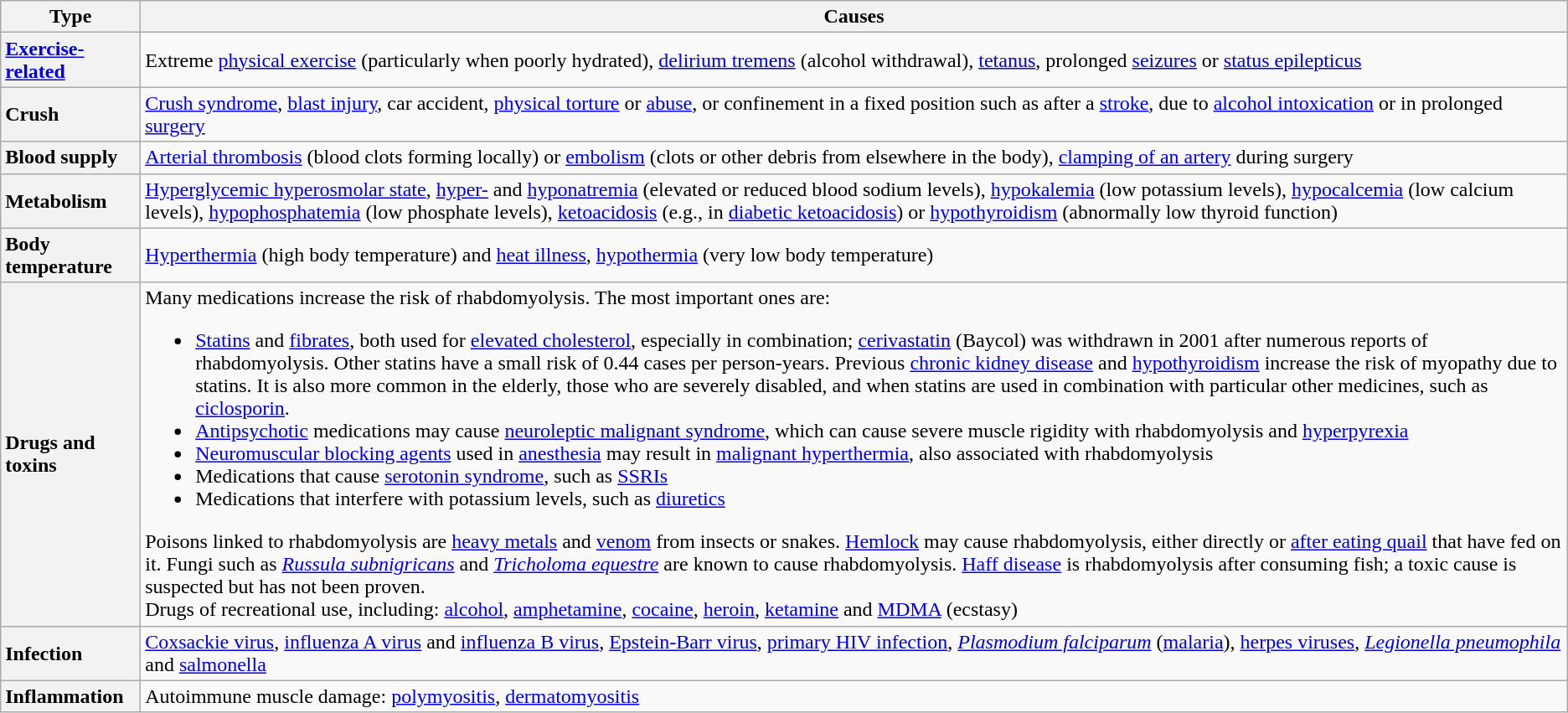<table class="wikitable">
<tr>
<th scope="col">Type</th>
<th scope="col">Causes</th>
</tr>
<tr>
<th scope="row" style="text-align: left;"><a href='#'>Exercise-related</a></th>
<td>Extreme <a href='#'>physical exercise</a> (particularly when poorly hydrated), <a href='#'>delirium tremens</a> (alcohol withdrawal), <a href='#'>tetanus</a>, prolonged <a href='#'>seizures</a> or <a href='#'>status epilepticus</a></td>
</tr>
<tr>
<th scope="row" style="text-align: left;">Crush</th>
<td><a href='#'>Crush syndrome</a>, <a href='#'>blast injury</a>, car accident, <a href='#'>physical torture</a> or <a href='#'>abuse</a>, or confinement in a fixed position such as after a <a href='#'>stroke</a>, due to <a href='#'>alcohol intoxication</a> or in prolonged <a href='#'>surgery</a></td>
</tr>
<tr>
<th scope="row" style="text-align: left;">Blood supply</th>
<td><a href='#'>Arterial thrombosis</a> (blood clots forming locally) or <a href='#'>embolism</a> (clots or other debris from elsewhere in the body), <a href='#'>clamping of an artery</a> during surgery</td>
</tr>
<tr>
<th scope="row" style="text-align: left;">Metabolism</th>
<td><a href='#'>Hyperglycemic hyperosmolar state</a>, <a href='#'>hyper-</a> and <a href='#'>hyponatremia</a> (elevated or reduced blood sodium levels), <a href='#'>hypokalemia</a> (low potassium levels), <a href='#'>hypocalcemia</a> (low calcium levels), <a href='#'>hypophosphatemia</a> (low phosphate levels), <a href='#'>ketoacidosis</a> (e.g., in <a href='#'>diabetic ketoacidosis</a>) or <a href='#'>hypothyroidism</a> (abnormally low thyroid function)</td>
</tr>
<tr>
<th scope="row" style="text-align: left;">Body temperature</th>
<td><a href='#'>Hyperthermia</a> (high body temperature) and <a href='#'>heat illness</a>, <a href='#'>hypothermia</a> (very low body temperature)</td>
</tr>
<tr>
<th scope="row" style="text-align: left;">Drugs and toxins</th>
<td>Many medications increase the risk of rhabdomyolysis. The most important ones are:<br><ul><li><a href='#'>Statins</a> and <a href='#'>fibrates</a>, both used for <a href='#'>elevated cholesterol</a>, especially in combination; <a href='#'>cerivastatin</a> (Baycol) was withdrawn in 2001 after numerous reports of rhabdomyolysis. Other statins have a small risk of 0.44 cases per  person-years. Previous <a href='#'>chronic kidney disease</a> and <a href='#'>hypothyroidism</a> increase the risk of myopathy due to statins. It is also more common in the elderly, those who are severely disabled, and when statins are used in combination with particular other medicines, such as <a href='#'>ciclosporin</a>.</li><li><a href='#'>Antipsychotic</a> medications may cause <a href='#'>neuroleptic malignant syndrome</a>, which can cause severe muscle rigidity with rhabdomyolysis and <a href='#'>hyperpyrexia</a></li><li><a href='#'>Neuromuscular blocking agents</a> used in <a href='#'>anesthesia</a> may result in <a href='#'>malignant hyperthermia</a>, also associated with rhabdomyolysis</li><li>Medications that cause <a href='#'>serotonin syndrome</a>, such as <a href='#'>SSRIs</a></li><li>Medications that interfere with potassium levels, such as <a href='#'>diuretics</a></li></ul>Poisons linked to rhabdomyolysis are <a href='#'>heavy metals</a> and <a href='#'>venom</a> from insects or snakes. <a href='#'>Hemlock</a> may cause rhabdomyolysis, either directly or <a href='#'>after eating quail</a> that have fed on it. Fungi such as <em><a href='#'>Russula subnigricans</a></em> and <em><a href='#'>Tricholoma equestre</a></em> are known to cause rhabdomyolysis. <a href='#'>Haff disease</a> is rhabdomyolysis after consuming fish; a toxic cause is suspected but has not been proven.<br>Drugs of recreational use, including: <a href='#'>alcohol</a>, <a href='#'>amphetamine</a>, <a href='#'>cocaine</a>, <a href='#'>heroin</a>, <a href='#'>ketamine</a> and <a href='#'>MDMA</a> (ecstasy)</td>
</tr>
<tr>
<th scope="row" style="text-align: left;">Infection</th>
<td><a href='#'>Coxsackie virus</a>, <a href='#'>influenza A virus</a> and <a href='#'>influenza B virus</a>, <a href='#'>Epstein-Barr virus</a>, <a href='#'>primary HIV infection</a>, <em><a href='#'>Plasmodium falciparum</a></em> (<a href='#'>malaria</a>), <a href='#'>herpes viruses</a>, <em><a href='#'>Legionella pneumophila</a></em> and <a href='#'>salmonella</a></td>
</tr>
<tr>
<th scope="row" style="text-align: left;">Inflammation</th>
<td>Autoimmune muscle damage: <a href='#'>polymyositis</a>, <a href='#'>dermatomyositis</a></td>
</tr>
</table>
